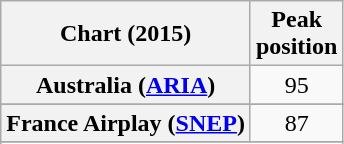<table class="wikitable sortable plainrowheaders" style="text-align:center">
<tr>
<th scope="col">Chart (2015)</th>
<th scope="col">Peak<br>position</th>
</tr>
<tr>
<th scope="row">Australia (<a href='#'>ARIA</a>)</th>
<td>95</td>
</tr>
<tr>
</tr>
<tr>
</tr>
<tr>
</tr>
<tr>
</tr>
<tr>
</tr>
<tr>
</tr>
<tr>
</tr>
<tr>
</tr>
<tr>
</tr>
<tr>
</tr>
<tr>
<th scope="row">France Airplay (<a href='#'>SNEP</a>)</th>
<td align="center">87</td>
</tr>
<tr>
</tr>
<tr>
</tr>
<tr>
</tr>
<tr>
</tr>
<tr>
</tr>
<tr>
</tr>
<tr>
</tr>
<tr>
</tr>
<tr>
</tr>
<tr>
</tr>
<tr>
</tr>
<tr>
</tr>
<tr>
</tr>
<tr>
</tr>
<tr>
</tr>
<tr>
</tr>
</table>
